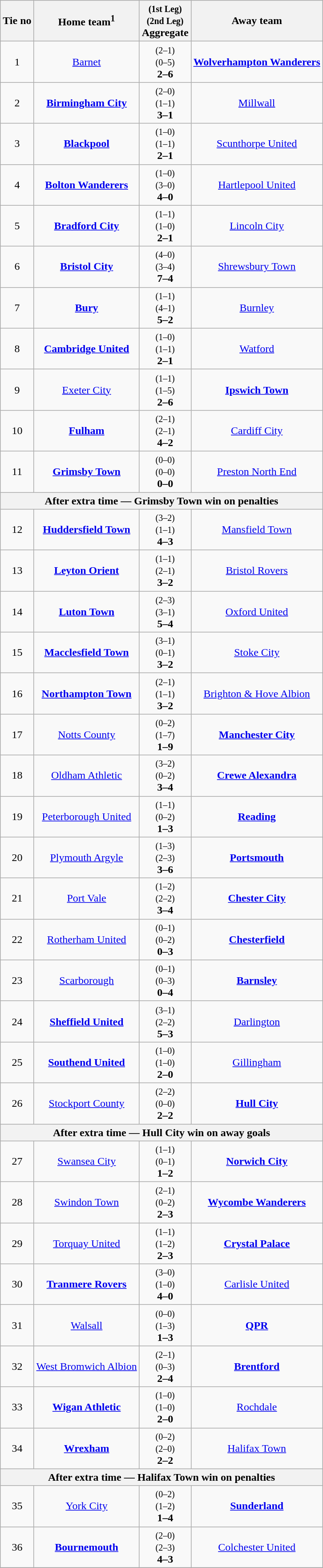<table class="wikitable" style="text-align: center">
<tr>
<th>Tie no</th>
<th>Home team<sup>1</sup></th>
<th><small>(1st Leg)</small> <br> <small>(2nd Leg)</small> <br> <strong>Aggregate</strong></th>
<th>Away team</th>
</tr>
<tr>
<td>1</td>
<td><a href='#'>Barnet</a></td>
<td><small>(2–1)</small> <br> <small>(0–5)</small> <br> <strong>2–6</strong></td>
<td><strong><a href='#'>Wolverhampton Wanderers</a></strong></td>
</tr>
<tr>
<td>2</td>
<td><strong><a href='#'>Birmingham City</a></strong></td>
<td><small>(2–0)</small> <br> <small>(1–1)</small> <br> <strong>3–1</strong></td>
<td><a href='#'>Millwall</a></td>
</tr>
<tr>
<td>3</td>
<td><strong><a href='#'>Blackpool</a></strong></td>
<td><small>(1–0)</small> <br> <small>(1–1)</small> <br> <strong>2–1</strong></td>
<td><a href='#'>Scunthorpe United</a></td>
</tr>
<tr>
<td>4</td>
<td><strong><a href='#'>Bolton Wanderers</a></strong></td>
<td><small>(1–0)</small> <br> <small>(3–0)</small> <br> <strong>4–0</strong></td>
<td><a href='#'>Hartlepool United</a></td>
</tr>
<tr>
<td>5</td>
<td><strong><a href='#'>Bradford City</a></strong></td>
<td><small>(1–1)</small> <br> <small>(1–0)</small> <br> <strong>2–1</strong></td>
<td><a href='#'>Lincoln City</a></td>
</tr>
<tr>
<td>6</td>
<td><strong><a href='#'>Bristol City</a></strong></td>
<td><small>(4–0)</small> <br> <small>(3–4)</small> <br> <strong>7–4</strong></td>
<td><a href='#'>Shrewsbury Town</a></td>
</tr>
<tr>
<td>7</td>
<td><strong><a href='#'>Bury</a></strong></td>
<td><small>(1–1)</small> <br> <small>(4–1)</small> <br> <strong>5–2</strong></td>
<td><a href='#'>Burnley</a></td>
</tr>
<tr>
<td>8</td>
<td><strong><a href='#'>Cambridge United</a></strong></td>
<td><small>(1–0)</small> <br> <small>(1–1)</small> <br> <strong>2–1</strong></td>
<td><a href='#'>Watford</a></td>
</tr>
<tr>
<td>9</td>
<td><a href='#'>Exeter City</a></td>
<td><small>(1–1)</small> <br> <small>(1–5)</small> <br> <strong>2–6</strong></td>
<td><strong><a href='#'>Ipswich Town</a></strong></td>
</tr>
<tr>
<td>10</td>
<td><strong><a href='#'>Fulham</a></strong></td>
<td><small>(2–1)</small> <br> <small>(2–1)</small> <br> <strong>4–2</strong></td>
<td><a href='#'>Cardiff City</a></td>
</tr>
<tr>
<td>11</td>
<td><strong><a href='#'>Grimsby Town</a></strong></td>
<td><small>(0–0)</small> <br> <small>(0–0)</small> <br> <strong>0–0</strong></td>
<td><a href='#'>Preston North End</a></td>
</tr>
<tr>
<th colspan="4">After extra time — Grimsby Town win on penalties</th>
</tr>
<tr>
<td>12</td>
<td><strong><a href='#'>Huddersfield Town</a></strong></td>
<td><small>(3–2)</small> <br> <small>(1–1)</small> <br> <strong>4–3</strong></td>
<td><a href='#'>Mansfield Town</a></td>
</tr>
<tr>
<td>13</td>
<td><strong><a href='#'>Leyton Orient</a></strong></td>
<td><small>(1–1)</small> <br> <small>(2–1)</small> <br> <strong>3–2</strong></td>
<td><a href='#'>Bristol Rovers</a></td>
</tr>
<tr>
<td>14</td>
<td><strong><a href='#'>Luton Town</a></strong></td>
<td><small>(2–3)</small> <br> <small>(3–1)</small> <br> <strong>5–4</strong></td>
<td><a href='#'>Oxford United</a></td>
</tr>
<tr>
<td>15</td>
<td><strong><a href='#'>Macclesfield Town</a></strong></td>
<td><small>(3–1)</small> <br> <small>(0–1)</small> <br> <strong>3–2</strong></td>
<td><a href='#'>Stoke City</a></td>
</tr>
<tr>
<td>16</td>
<td><strong><a href='#'>Northampton Town</a></strong></td>
<td><small>(2–1)</small> <br> <small>(1–1)</small> <br> <strong>3–2</strong></td>
<td><a href='#'>Brighton & Hove Albion</a></td>
</tr>
<tr>
<td>17</td>
<td><a href='#'>Notts County</a></td>
<td><small>(0–2)</small> <br> <small>(1–7)</small> <br> <strong>1–9</strong></td>
<td><strong><a href='#'>Manchester City</a></strong></td>
</tr>
<tr>
<td>18</td>
<td><a href='#'>Oldham Athletic</a></td>
<td><small>(3–2)</small> <br> <small>(0–2)</small> <br> <strong>3–4</strong></td>
<td><strong><a href='#'>Crewe Alexandra</a></strong></td>
</tr>
<tr>
<td>19</td>
<td><a href='#'>Peterborough United</a></td>
<td><small>(1–1)</small> <br> <small>(0–2)</small> <br> <strong>1–3</strong></td>
<td><strong><a href='#'>Reading</a></strong></td>
</tr>
<tr>
<td>20</td>
<td><a href='#'>Plymouth Argyle</a></td>
<td><small>(1–3)</small> <br> <small>(2–3)</small> <br> <strong>3–6</strong></td>
<td><strong><a href='#'>Portsmouth</a></strong></td>
</tr>
<tr>
<td>21</td>
<td><a href='#'>Port Vale</a></td>
<td><small>(1–2)</small> <br> <small>(2–2)</small> <br> <strong>3–4</strong></td>
<td><strong><a href='#'>Chester City</a></strong></td>
</tr>
<tr>
<td>22</td>
<td><a href='#'>Rotherham United</a></td>
<td><small>(0–1)</small> <br> <small>(0–2)</small> <br> <strong>0–3</strong></td>
<td><strong><a href='#'>Chesterfield</a></strong></td>
</tr>
<tr>
<td>23</td>
<td><a href='#'>Scarborough</a></td>
<td><small>(0–1)</small> <br> <small>(0–3)</small> <br> <strong>0–4</strong></td>
<td><strong><a href='#'>Barnsley</a></strong></td>
</tr>
<tr>
<td>24</td>
<td><strong><a href='#'>Sheffield United</a></strong></td>
<td><small>(3–1)</small> <br> <small>(2–2)</small> <br> <strong>5–3</strong></td>
<td><a href='#'>Darlington</a></td>
</tr>
<tr>
<td>25</td>
<td><strong><a href='#'>Southend United</a></strong></td>
<td><small>(1–0)</small> <br> <small>(1–0)</small> <br> <strong>2–0</strong></td>
<td><a href='#'>Gillingham</a></td>
</tr>
<tr>
<td>26</td>
<td><a href='#'>Stockport County</a></td>
<td><small>(2–2)</small> <br> <small>(0–0)</small> <br> <strong>2–2</strong></td>
<td><strong><a href='#'>Hull City</a></strong></td>
</tr>
<tr>
<th colspan="4">After extra time — Hull City win on away goals</th>
</tr>
<tr>
<td>27</td>
<td><a href='#'>Swansea City</a></td>
<td><small>(1–1)</small> <br> <small>(0–1)</small> <br> <strong>1–2</strong></td>
<td><strong><a href='#'>Norwich City</a></strong></td>
</tr>
<tr>
<td>28</td>
<td><a href='#'>Swindon Town</a></td>
<td><small>(2–1)</small> <br> <small>(0–2)</small> <br> <strong>2–3</strong></td>
<td><strong><a href='#'>Wycombe Wanderers</a></strong></td>
</tr>
<tr>
<td>29</td>
<td><a href='#'>Torquay United</a></td>
<td><small>(1–1)</small> <br> <small>(1–2)</small> <br> <strong>2–3</strong></td>
<td><strong><a href='#'>Crystal Palace</a></strong></td>
</tr>
<tr>
<td>30</td>
<td><strong><a href='#'>Tranmere Rovers</a></strong></td>
<td><small>(3–0)</small> <br> <small>(1–0)</small> <br> <strong>4–0</strong></td>
<td><a href='#'>Carlisle United</a></td>
</tr>
<tr>
<td>31</td>
<td><a href='#'>Walsall</a></td>
<td><small>(0–0)</small> <br> <small>(1–3)</small> <br> <strong>1–3</strong></td>
<td><strong><a href='#'>QPR</a></strong></td>
</tr>
<tr>
<td>32</td>
<td><a href='#'>West Bromwich Albion</a></td>
<td><small>(2–1)</small> <br> <small>(0–3)</small> <br> <strong>2–4</strong></td>
<td><strong><a href='#'>Brentford</a></strong></td>
</tr>
<tr>
<td>33</td>
<td><strong><a href='#'>Wigan Athletic</a></strong></td>
<td><small>(1–0)</small> <br> <small>(1–0)</small> <br> <strong>2–0</strong></td>
<td><a href='#'>Rochdale</a></td>
</tr>
<tr>
<td>34</td>
<td><strong><a href='#'>Wrexham</a></strong></td>
<td><small>(0–2)</small> <br> <small>(2–0)</small> <br> <strong>2–2</strong></td>
<td><a href='#'>Halifax Town</a></td>
</tr>
<tr>
<th colspan="4">After extra time — Halifax Town win on penalties</th>
</tr>
<tr>
<td>35</td>
<td><a href='#'>York City</a></td>
<td><small>(0–2)</small> <br> <small>(1–2)</small> <br> <strong>1–4</strong></td>
<td><strong><a href='#'>Sunderland</a></strong></td>
</tr>
<tr>
<td>36</td>
<td><strong><a href='#'>Bournemouth</a></strong></td>
<td><small>(2–0)</small> <br> <small>(2–3)</small> <br> <strong>4–3</strong></td>
<td><a href='#'>Colchester United</a></td>
</tr>
<tr>
</tr>
</table>
